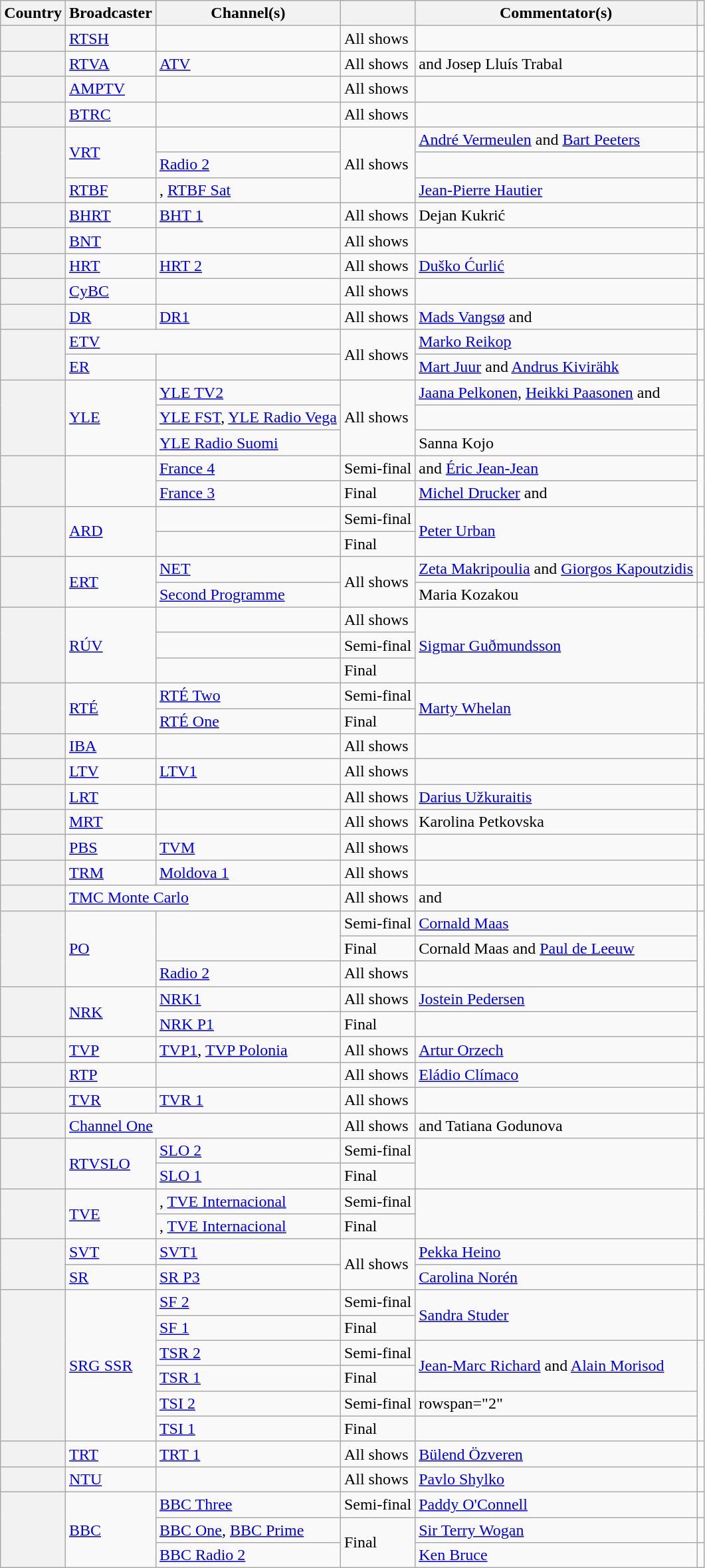<table class="wikitable plainrowheaders">
<tr>
<th scope="col">Country</th>
<th scope="col">Broadcaster</th>
<th scope="col">Channel(s)</th>
<th scope="col"></th>
<th scope="col">Commentator(s)</th>
<th scope="col"></th>
</tr>
<tr>
<th scope="row"></th>
<td><a href='#'>RTSH</a></td>
<td></td>
<td>All shows</td>
<td></td>
<td></td>
</tr>
<tr>
<th scope="row"></th>
<td><a href='#'>RTVA</a></td>
<td><a href='#'>ATV</a></td>
<td>All shows</td>
<td> and Josep Lluís Trabal</td>
<td></td>
</tr>
<tr>
<th scope="row"></th>
<td><a href='#'>AMPTV</a></td>
<td></td>
<td>All shows</td>
<td></td>
<td></td>
</tr>
<tr>
<th scope="row"></th>
<td><a href='#'>BTRC</a></td>
<td></td>
<td>All shows</td>
<td></td>
<td></td>
</tr>
<tr>
<th scope="rowgroup" rowspan="3"></th>
<td rowspan="2"><a href='#'>VRT</a></td>
<td></td>
<td rowspan="3">All shows</td>
<td><a href='#'>André Vermeulen</a> and <a href='#'>Bart Peeters</a></td>
<td></td>
</tr>
<tr>
<td><a href='#'>Radio 2</a></td>
<td></td>
<td></td>
</tr>
<tr>
<td><a href='#'>RTBF</a></td>
<td>, <a href='#'>RTBF Sat</a></td>
<td><a href='#'>Jean-Pierre Hautier</a></td>
<td></td>
</tr>
<tr>
<th scope="row"></th>
<td><a href='#'>BHRT</a></td>
<td><a href='#'>BHT 1</a></td>
<td>All shows</td>
<td>Dejan Kukrić</td>
<td></td>
</tr>
<tr>
<th scope="row"></th>
<td><a href='#'>BNT</a></td>
<td></td>
<td>All shows</td>
<td></td>
<td></td>
</tr>
<tr>
<th scope="rowgroup"></th>
<td><a href='#'>HRT</a></td>
<td><a href='#'>HRT 2</a></td>
<td>All shows</td>
<td><a href='#'>Duško Ćurlić</a></td>
<td></td>
</tr>
<tr>
<th scope="row"></th>
<td><a href='#'>CyBC</a></td>
<td></td>
<td>All shows</td>
<td></td>
<td></td>
</tr>
<tr>
<th scope="row"></th>
<td><a href='#'>DR</a></td>
<td><a href='#'>DR1</a></td>
<td>All shows</td>
<td><a href='#'>Mads Vangsø</a> and </td>
<td></td>
</tr>
<tr>
<th scope="rowgroup" rowspan="2"></th>
<td colspan="2"><a href='#'>ETV</a></td>
<td rowspan="2">All shows</td>
<td><a href='#'>Marko Reikop</a></td>
<td rowspan="2"></td>
</tr>
<tr>
<td><a href='#'>ER</a></td>
<td></td>
<td><a href='#'>Mart Juur</a> and <a href='#'>Andrus Kivirähk</a></td>
</tr>
<tr>
<th scope="rowgroup" rowspan="3"></th>
<td rowspan="3"><a href='#'>YLE</a></td>
<td><a href='#'>YLE TV2</a></td>
<td rowspan="3">All shows</td>
<td><a href='#'>Jaana Pelkonen</a>, <a href='#'>Heikki Paasonen</a> and </td>
<td rowspan="3"></td>
</tr>
<tr>
<td><a href='#'>YLE FST</a>, <a href='#'>YLE Radio Vega</a></td>
<td></td>
</tr>
<tr>
<td><a href='#'>YLE Radio Suomi</a></td>
<td>Sanna Kojo</td>
</tr>
<tr>
<th scope="rowgroup" rowspan="2"></th>
<td rowspan="2"></td>
<td><a href='#'>France 4</a></td>
<td>Semi-final</td>
<td> and <a href='#'>Éric Jean-Jean</a></td>
<td rowspan="2"></td>
</tr>
<tr>
<td><a href='#'>France 3</a></td>
<td>Final</td>
<td><a href='#'>Michel Drucker</a> and </td>
</tr>
<tr>
<th scope="rowgroup" rowspan="2"></th>
<td rowspan="2"><a href='#'>ARD</a></td>
<td></td>
<td>Semi-final</td>
<td rowspan="2"><a href='#'>Peter Urban</a></td>
<td rowspan="2"></td>
</tr>
<tr>
<td></td>
<td>Final</td>
</tr>
<tr>
<th scope="rowgroup" rowspan="2"></th>
<td rowspan="2"><a href='#'>ERT</a></td>
<td><a href='#'>NET</a></td>
<td rowspan="2">All shows</td>
<td><a href='#'>Zeta Makripoulia</a> and <a href='#'>Giorgos Kapoutzidis</a></td>
<td></td>
</tr>
<tr>
<td><a href='#'>Second Programme</a></td>
<td>Maria Kozakou</td>
<td></td>
</tr>
<tr>
<th scope="rowgroup" rowspan="3"></th>
<td rowspan="3"><a href='#'>RÚV</a></td>
<td></td>
<td>All shows</td>
<td rowspan="3"><a href='#'>Sigmar Guðmundsson</a></td>
<td rowspan="3"></td>
</tr>
<tr>
<td></td>
<td>Semi-final</td>
</tr>
<tr>
<td></td>
<td>Final</td>
</tr>
<tr>
<th scope="rowgroup" rowspan="2"></th>
<td rowspan="2"><a href='#'>RTÉ</a></td>
<td><a href='#'>RTÉ Two</a></td>
<td>Semi-final</td>
<td rowspan="2"><a href='#'>Marty Whelan</a></td>
<td rowspan="2"></td>
</tr>
<tr>
<td><a href='#'>RTÉ One</a></td>
<td>Final</td>
</tr>
<tr>
<th scope="row"></th>
<td><a href='#'>IBA</a></td>
<td></td>
<td>All shows</td>
<td></td>
<td></td>
</tr>
<tr>
<th scope="row"></th>
<td><a href='#'>LTV</a></td>
<td><a href='#'>LTV1</a></td>
<td>All shows</td>
<td></td>
<td></td>
</tr>
<tr>
<th scope="row"></th>
<td><a href='#'>LRT</a></td>
<td></td>
<td>All shows</td>
<td><a href='#'>Darius Užkuraitis</a></td>
<td></td>
</tr>
<tr>
<th scope="row"></th>
<td><a href='#'>MRT</a></td>
<td></td>
<td>All shows</td>
<td>Karolina Petkovska</td>
<td></td>
</tr>
<tr>
<th scope="row"></th>
<td><a href='#'>PBS</a></td>
<td><a href='#'>TVM</a></td>
<td>All shows</td>
<td></td>
<td></td>
</tr>
<tr>
<th scope="row"></th>
<td><a href='#'>TRM</a></td>
<td><a href='#'>Moldova 1</a></td>
<td>All shows</td>
<td></td>
<td></td>
</tr>
<tr>
<th scope="row"></th>
<td colspan="2"><a href='#'>TMC Monte Carlo</a></td>
<td>All shows</td>
<td> and </td>
<td></td>
</tr>
<tr>
<th scope="rowgroup" rowspan="3"></th>
<td rowspan="3"><a href='#'>PO</a></td>
<td rowspan="2"></td>
<td>Semi-final</td>
<td><a href='#'>Cornald Maas</a></td>
<td rowspan="3"></td>
</tr>
<tr>
<td>Final</td>
<td>Cornald Maas and <a href='#'>Paul de Leeuw</a></td>
</tr>
<tr>
<td><a href='#'>Radio 2</a></td>
<td>All shows</td>
<td></td>
</tr>
<tr>
<th scope="rowgroup" rowspan="2"></th>
<td rowspan="2"><a href='#'>NRK</a></td>
<td><a href='#'>NRK1</a></td>
<td>All shows</td>
<td><a href='#'>Jostein Pedersen</a></td>
<td rowspan="2"></td>
</tr>
<tr>
<td><a href='#'>NRK P1</a></td>
<td>Final</td>
<td></td>
</tr>
<tr>
<th scope="row"></th>
<td><a href='#'>TVP</a></td>
<td><a href='#'>TVP1</a>, <a href='#'>TVP Polonia</a></td>
<td>All shows</td>
<td><a href='#'>Artur Orzech</a></td>
<td></td>
</tr>
<tr>
<th scope="row"></th>
<td><a href='#'>RTP</a></td>
<td></td>
<td>All shows</td>
<td><a href='#'>Eládio Clímaco</a></td>
<td></td>
</tr>
<tr>
<th scope="row"></th>
<td><a href='#'>TVR</a></td>
<td><a href='#'>TVR 1</a></td>
<td>All shows</td>
<td></td>
<td></td>
</tr>
<tr>
<th scope="row"></th>
<td colspan="2"><a href='#'>Channel One</a></td>
<td>All shows</td>
<td> and Tatiana Godunova</td>
<td></td>
</tr>
<tr>
<th scope="rowgroup" rowspan="2"></th>
<td rowspan="2"><a href='#'>RTVSLO</a></td>
<td><a href='#'>SLO 2</a></td>
<td>Semi-final</td>
<td rowspan="2"></td>
<td rowspan="2"></td>
</tr>
<tr>
<td><a href='#'>SLO 1</a></td>
<td>Final</td>
</tr>
<tr>
<th scope="rowgroup" rowspan="2"></th>
<td rowspan="2"><a href='#'>TVE</a></td>
<td>, <a href='#'>TVE Internacional</a></td>
<td>Semi-final</td>
<td rowspan="2"></td>
<td rowspan="2"></td>
</tr>
<tr>
<td>, <a href='#'>TVE Internacional</a></td>
<td>Final</td>
</tr>
<tr>
<th scope="rowgroup" rowspan="2"></th>
<td><a href='#'>SVT</a></td>
<td><a href='#'>SVT1</a></td>
<td rowspan="2">All shows</td>
<td><a href='#'>Pekka Heino</a></td>
<td></td>
</tr>
<tr>
<td><a href='#'>SR</a></td>
<td><a href='#'>SR P3</a></td>
<td><a href='#'>Carolina Norén</a></td>
<td></td>
</tr>
<tr>
<th scope="rowgroup" rowspan="6"></th>
<td rowspan="6"><a href='#'>SRG SSR</a></td>
<td><a href='#'>SF 2</a></td>
<td>Semi-final</td>
<td rowspan="2"><a href='#'>Sandra Studer</a></td>
<td rowspan="2"></td>
</tr>
<tr>
<td><a href='#'>SF 1</a></td>
<td>Final</td>
</tr>
<tr>
<td><a href='#'>TSR 2</a></td>
<td>Semi-final</td>
<td rowspan="2"><a href='#'>Jean-Marc Richard</a> and <a href='#'>Alain Morisod</a></td>
<td rowspan="4"></td>
</tr>
<tr>
<td><a href='#'>TSR 1</a></td>
<td>Final</td>
</tr>
<tr>
<td><a href='#'>TSI 2</a></td>
<td>Semi-final</td>
<td>rowspan="2" </td>
</tr>
<tr>
<td><a href='#'>TSI 1</a></td>
<td>Final</td>
</tr>
<tr>
<th scope="row"></th>
<td><a href='#'>TRT</a></td>
<td><a href='#'>TRT 1</a></td>
<td>All shows</td>
<td><a href='#'>Bülend Özveren</a></td>
<td></td>
</tr>
<tr>
<th scope="row"></th>
<td><a href='#'>NTU</a></td>
<td></td>
<td>All shows</td>
<td><a href='#'>Pavlo Shylko</a></td>
<td></td>
</tr>
<tr>
<th scope="rowgroup" rowspan="3"></th>
<td rowspan="3"><a href='#'>BBC</a></td>
<td><a href='#'>BBC Three</a></td>
<td>Semi-final</td>
<td><a href='#'>Paddy O'Connell</a></td>
<td></td>
</tr>
<tr>
<td><a href='#'>BBC One</a>, <a href='#'>BBC Prime</a></td>
<td rowspan="2">Final</td>
<td><a href='#'>Sir Terry Wogan</a></td>
<td></td>
</tr>
<tr>
<td><a href='#'>BBC Radio 2</a></td>
<td><a href='#'>Ken Bruce</a></td>
<td></td>
</tr>
</table>
